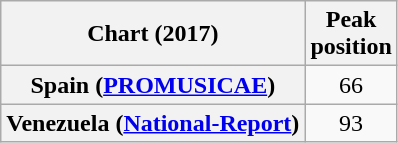<table class="wikitable sortable plainrowheaders" style="text-align:center">
<tr>
<th>Chart (2017)</th>
<th>Peak<br>position</th>
</tr>
<tr>
<th scope="row">Spain (<a href='#'>PROMUSICAE</a>)</th>
<td>66</td>
</tr>
<tr>
<th scope="row">Venezuela (<a href='#'>National-Report</a>)</th>
<td>93</td>
</tr>
</table>
